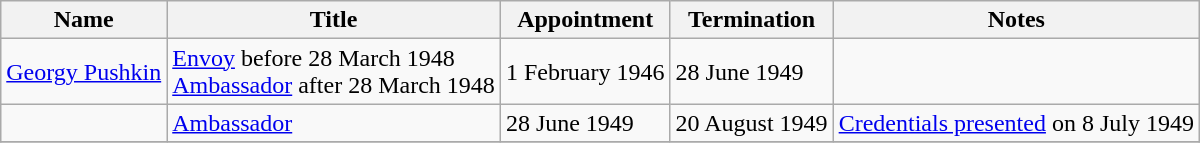<table class="wikitable">
<tr valign="middle">
<th>Name</th>
<th>Title</th>
<th>Appointment</th>
<th>Termination</th>
<th>Notes</th>
</tr>
<tr>
<td><a href='#'>Georgy Pushkin</a></td>
<td><a href='#'>Envoy</a> before 28 March 1948<br><a href='#'>Ambassador</a> after 28 March 1948</td>
<td>1 February 1946</td>
<td>28 June 1949</td>
<td></td>
</tr>
<tr>
<td></td>
<td><a href='#'>Ambassador</a></td>
<td>28 June 1949</td>
<td>20 August 1949</td>
<td><a href='#'>Credentials presented</a> on 8 July 1949</td>
</tr>
<tr>
</tr>
</table>
